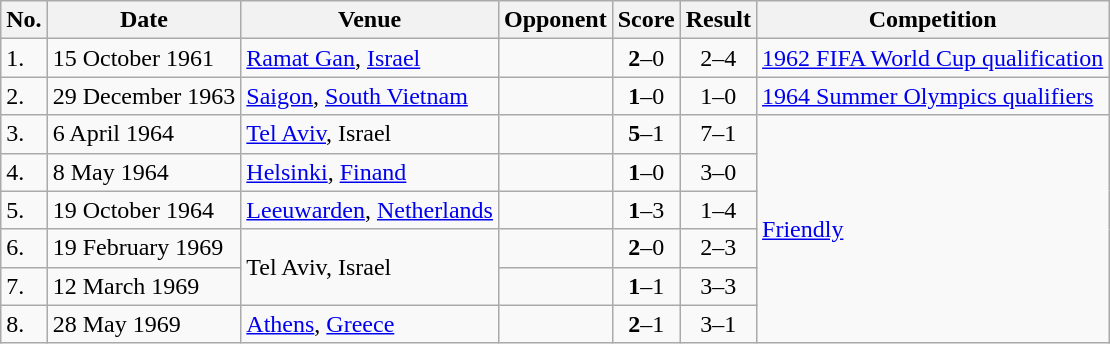<table class="wikitable">
<tr>
<th>No.</th>
<th>Date</th>
<th>Venue</th>
<th>Opponent</th>
<th>Score</th>
<th>Result</th>
<th>Competition</th>
</tr>
<tr>
<td>1.</td>
<td>15 October 1961</td>
<td><a href='#'>Ramat Gan</a>, <a href='#'>Israel</a></td>
<td></td>
<td align=center><strong>2</strong>–0</td>
<td align=center>2–4</td>
<td><a href='#'>1962 FIFA World Cup qualification</a></td>
</tr>
<tr>
<td>2.</td>
<td>29 December 1963</td>
<td><a href='#'>Saigon</a>, <a href='#'>South Vietnam</a></td>
<td></td>
<td align=center><strong>1</strong>–0</td>
<td align=center>1–0</td>
<td><a href='#'>1964 Summer Olympics qualifiers</a></td>
</tr>
<tr>
<td>3.</td>
<td>6 April 1964</td>
<td><a href='#'>Tel Aviv</a>, Israel</td>
<td></td>
<td align=center><strong>5</strong>–1</td>
<td align=center>7–1</td>
<td rowspan=6><a href='#'>Friendly</a></td>
</tr>
<tr>
<td>4.</td>
<td>8 May 1964</td>
<td><a href='#'>Helsinki</a>, <a href='#'>Finand</a></td>
<td></td>
<td align=center><strong>1</strong>–0</td>
<td align=center>3–0</td>
</tr>
<tr>
<td>5.</td>
<td>19 October 1964</td>
<td><a href='#'>Leeuwarden</a>, <a href='#'>Netherlands</a></td>
<td></td>
<td align=center><strong>1</strong>–3</td>
<td align=center>1–4</td>
</tr>
<tr>
<td>6.</td>
<td>19 February 1969</td>
<td rowspan=2>Tel Aviv, Israel</td>
<td></td>
<td align=center><strong>2</strong>–0</td>
<td align=center>2–3</td>
</tr>
<tr>
<td>7.</td>
<td>12 March 1969</td>
<td></td>
<td align=center><strong>1</strong>–1</td>
<td align=center>3–3</td>
</tr>
<tr>
<td>8.</td>
<td>28 May 1969</td>
<td><a href='#'>Athens</a>, <a href='#'>Greece</a></td>
<td></td>
<td align=center><strong>2</strong>–1</td>
<td align=center>3–1</td>
</tr>
</table>
